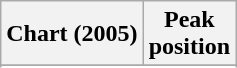<table class="wikitable plainrowheaders sortable">
<tr>
<th scope="col">Chart (2005)</th>
<th scope="col">Peak<br>position</th>
</tr>
<tr>
</tr>
<tr>
</tr>
<tr>
</tr>
</table>
